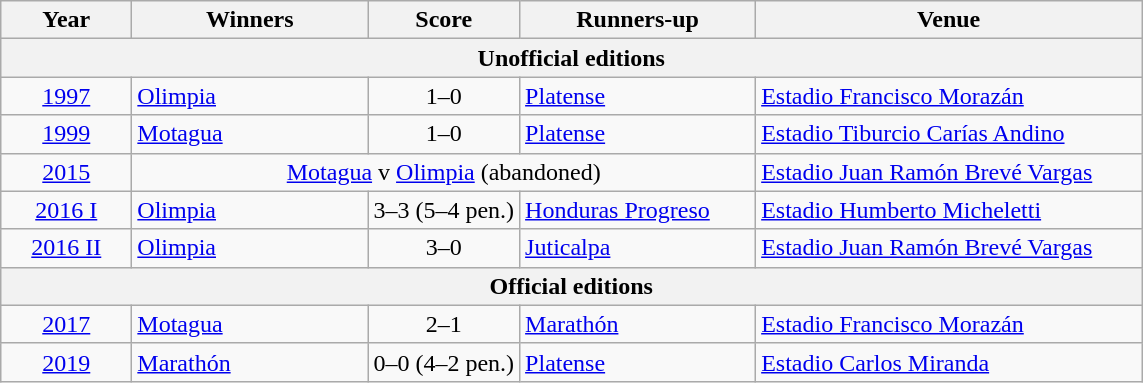<table class="wikitable">
<tr>
<th width=80>Year</th>
<th width=150>Winners</th>
<th>Score</th>
<th width=150>Runners-up</th>
<th width=250>Venue</th>
</tr>
<tr>
<th colspan=5>Unofficial editions</th>
</tr>
<tr>
<td align=center><a href='#'>1997</a></td>
<td><a href='#'>Olimpia</a></td>
<td align=center>1–0</td>
<td><a href='#'>Platense</a></td>
<td><a href='#'>Estadio Francisco Morazán</a></td>
</tr>
<tr>
<td align=center><a href='#'>1999</a></td>
<td><a href='#'>Motagua</a></td>
<td align=center>1–0</td>
<td><a href='#'>Platense</a></td>
<td><a href='#'>Estadio Tiburcio Carías Andino</a></td>
</tr>
<tr>
<td align=center><a href='#'>2015</a></td>
<td colspan=3 align=center><a href='#'>Motagua</a> v <a href='#'>Olimpia</a> (abandoned)</td>
<td><a href='#'>Estadio Juan Ramón Brevé Vargas</a></td>
</tr>
<tr>
<td align=center><a href='#'>2016 I</a></td>
<td><a href='#'>Olimpia</a></td>
<td align=center>3–3 (5–4 pen.)</td>
<td><a href='#'>Honduras Progreso</a></td>
<td><a href='#'>Estadio Humberto Micheletti</a></td>
</tr>
<tr>
<td align=center><a href='#'>2016 II</a></td>
<td><a href='#'>Olimpia</a></td>
<td align=center>3–0</td>
<td><a href='#'>Juticalpa</a></td>
<td><a href='#'>Estadio Juan Ramón Brevé Vargas</a></td>
</tr>
<tr>
<th colspan=5>Official editions</th>
</tr>
<tr>
<td align=center><a href='#'>2017</a></td>
<td><a href='#'>Motagua</a></td>
<td align=center>2–1</td>
<td><a href='#'>Marathón</a></td>
<td><a href='#'>Estadio Francisco Morazán</a></td>
</tr>
<tr>
<td align=center><a href='#'>2019</a></td>
<td><a href='#'>Marathón</a></td>
<td align=center>0–0 (4–2 pen.)</td>
<td><a href='#'>Platense</a></td>
<td><a href='#'>Estadio Carlos Miranda</a></td>
</tr>
</table>
